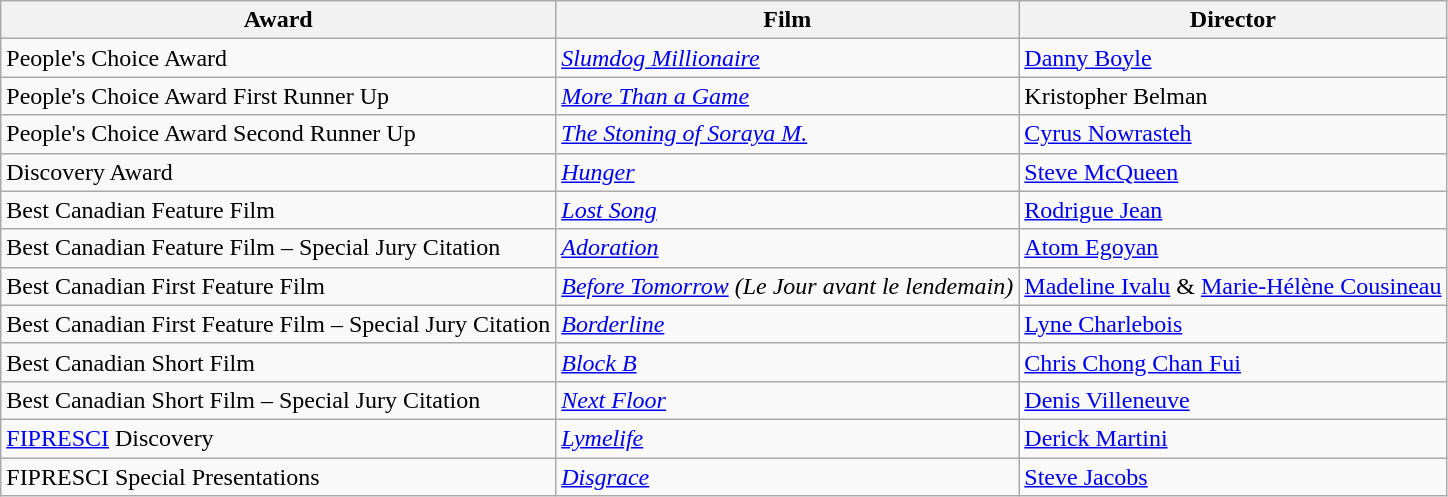<table class="wikitable">
<tr>
<th>Award</th>
<th>Film</th>
<th>Director</th>
</tr>
<tr>
<td>People's Choice Award</td>
<td><em><a href='#'>Slumdog Millionaire</a></em></td>
<td><a href='#'>Danny Boyle</a></td>
</tr>
<tr>
<td>People's Choice Award First Runner Up</td>
<td><em><a href='#'>More Than a Game</a></em></td>
<td>Kristopher Belman</td>
</tr>
<tr>
<td>People's Choice Award Second Runner Up</td>
<td><em><a href='#'>The Stoning of Soraya M.</a></em></td>
<td><a href='#'>Cyrus Nowrasteh</a></td>
</tr>
<tr>
<td>Discovery Award</td>
<td><em><a href='#'>Hunger</a></em></td>
<td><a href='#'>Steve McQueen</a></td>
</tr>
<tr>
<td>Best Canadian Feature Film</td>
<td><em><a href='#'>Lost Song</a></em></td>
<td><a href='#'>Rodrigue Jean</a></td>
</tr>
<tr>
<td>Best Canadian Feature Film – Special Jury Citation</td>
<td><em><a href='#'>Adoration</a></em></td>
<td><a href='#'>Atom Egoyan</a></td>
</tr>
<tr>
<td>Best Canadian First Feature Film</td>
<td><em><a href='#'>Before Tomorrow</a> (Le Jour avant le lendemain)</em></td>
<td><a href='#'>Madeline Ivalu</a> & <a href='#'>Marie-Hélène Cousineau</a></td>
</tr>
<tr>
<td>Best Canadian First Feature Film – Special Jury Citation</td>
<td><em><a href='#'>Borderline</a></em></td>
<td><a href='#'>Lyne Charlebois</a></td>
</tr>
<tr>
<td>Best Canadian Short Film</td>
<td><em><a href='#'>Block B</a></em></td>
<td><a href='#'>Chris Chong Chan Fui</a></td>
</tr>
<tr>
<td>Best Canadian Short Film – Special Jury Citation</td>
<td><em><a href='#'>Next Floor</a></em></td>
<td><a href='#'>Denis Villeneuve</a></td>
</tr>
<tr>
<td><a href='#'>FIPRESCI</a> Discovery</td>
<td><em><a href='#'>Lymelife</a></em></td>
<td><a href='#'>Derick Martini</a></td>
</tr>
<tr>
<td>FIPRESCI Special Presentations</td>
<td><em><a href='#'>Disgrace</a></em></td>
<td><a href='#'>Steve Jacobs</a></td>
</tr>
</table>
